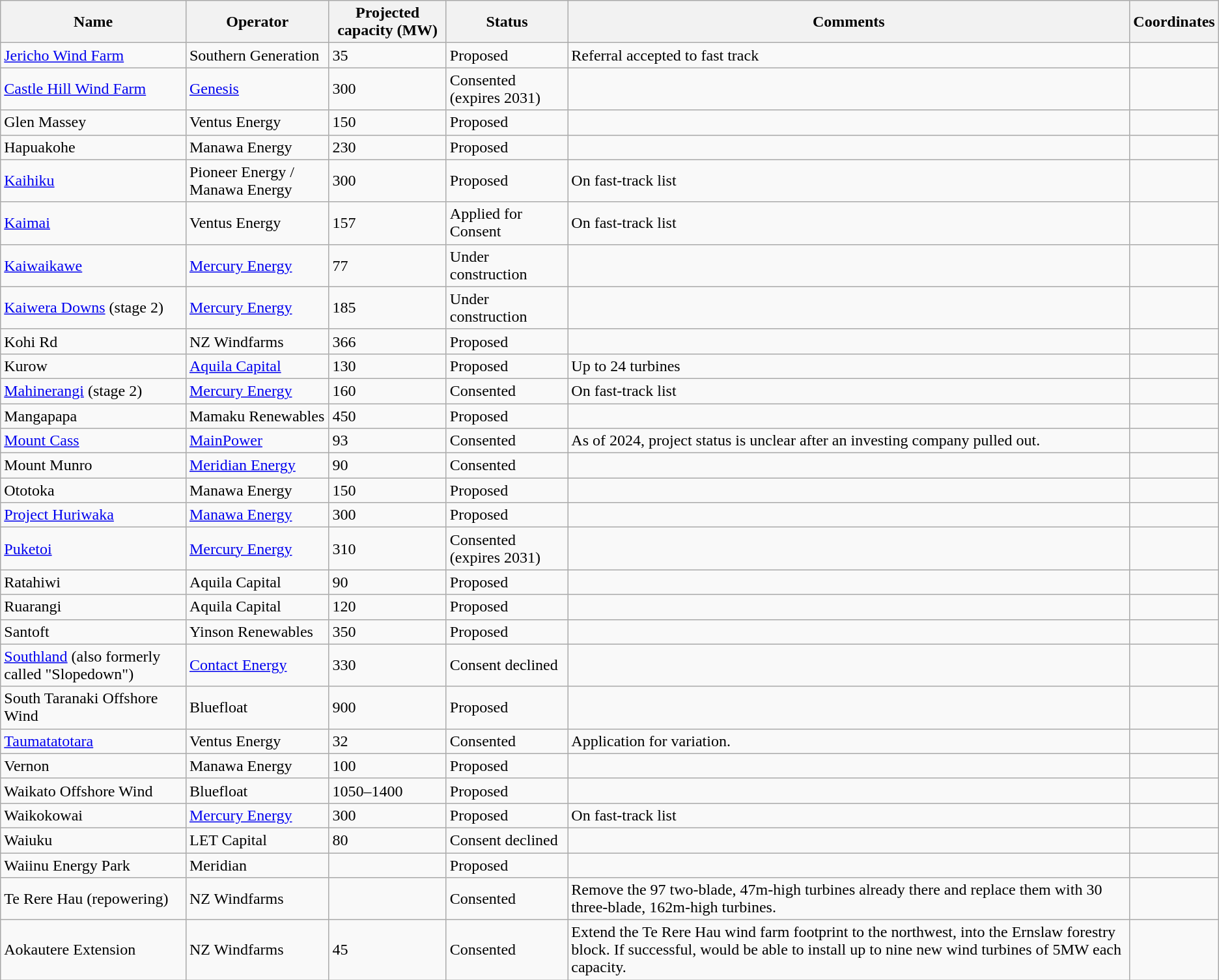<table class="wikitable sortable">
<tr>
<th>Name</th>
<th>Operator</th>
<th data-sort-type="number">Projected capacity (MW) <br></th>
<th>Status</th>
<th>Comments</th>
<th>Coordinates</th>
</tr>
<tr>
<td><a href='#'>Jericho Wind Farm</a></td>
<td>Southern Generation</td>
<td>35</td>
<td>Proposed</td>
<td>Referral accepted to fast track</td>
<td></td>
</tr>
<tr>
<td><a href='#'>Castle Hill Wind Farm</a></td>
<td><a href='#'>Genesis</a></td>
<td>300</td>
<td>Consented (expires 2031)</td>
<td></td>
<td></td>
</tr>
<tr>
<td>Glen Massey</td>
<td>Ventus Energy</td>
<td>150</td>
<td>Proposed</td>
<td></td>
<td></td>
</tr>
<tr>
<td>Hapuakohe</td>
<td>Manawa Energy</td>
<td>230</td>
<td>Proposed</td>
<td></td>
<td></td>
</tr>
<tr>
<td><a href='#'>Kaihiku</a></td>
<td>Pioneer Energy / Manawa Energy</td>
<td>300</td>
<td>Proposed</td>
<td>On fast-track list</td>
<td></td>
</tr>
<tr>
<td><a href='#'>Kaimai</a></td>
<td>Ventus Energy</td>
<td>157</td>
<td>Applied for Consent</td>
<td>On fast-track list</td>
<td></td>
</tr>
<tr>
<td><a href='#'>Kaiwaikawe</a></td>
<td><a href='#'>Mercury Energy</a></td>
<td>77</td>
<td>Under construction</td>
<td></td>
<td></td>
</tr>
<tr>
<td><a href='#'>Kaiwera Downs</a> (stage 2)</td>
<td><a href='#'>Mercury Energy</a></td>
<td>185</td>
<td>Under construction</td>
<td></td>
<td></td>
</tr>
<tr>
<td>Kohi Rd</td>
<td>NZ Windfarms</td>
<td>366</td>
<td>Proposed</td>
<td></td>
<td></td>
</tr>
<tr>
<td>Kurow</td>
<td><a href='#'>Aquila Capital</a></td>
<td>130</td>
<td>Proposed</td>
<td>Up to 24 turbines</td>
<td></td>
</tr>
<tr>
<td><a href='#'>Mahinerangi</a> (stage 2)</td>
<td><a href='#'>Mercury Energy</a></td>
<td>160</td>
<td>Consented</td>
<td>On fast-track list</td>
<td></td>
</tr>
<tr>
<td>Mangapapa</td>
<td>Mamaku Renewables</td>
<td>450</td>
<td>Proposed</td>
<td></td>
<td></td>
</tr>
<tr>
<td><a href='#'>Mount Cass</a></td>
<td><a href='#'>MainPower</a></td>
<td>93</td>
<td>Consented</td>
<td>As of 2024, project status is unclear after an investing company pulled out.</td>
<td></td>
</tr>
<tr>
<td>Mount Munro</td>
<td><a href='#'>Meridian Energy</a></td>
<td>90</td>
<td>Consented</td>
<td></td>
<td></td>
</tr>
<tr>
<td>Ototoka</td>
<td>Manawa Energy</td>
<td>150</td>
<td>Proposed</td>
<td></td>
<td></td>
</tr>
<tr>
<td><a href='#'>Project Huriwaka</a></td>
<td><a href='#'>Manawa Energy</a></td>
<td>300</td>
<td>Proposed</td>
<td></td>
<td></td>
</tr>
<tr>
<td><a href='#'>Puketoi</a></td>
<td><a href='#'>Mercury Energy</a></td>
<td>310</td>
<td>Consented (expires 2031)</td>
<td></td>
<td></td>
</tr>
<tr>
<td>Ratahiwi</td>
<td>Aquila Capital</td>
<td>90</td>
<td>Proposed</td>
<td></td>
<td></td>
</tr>
<tr>
<td>Ruarangi</td>
<td>Aquila Capital</td>
<td>120</td>
<td>Proposed</td>
<td></td>
<td></td>
</tr>
<tr>
<td>Santoft</td>
<td>Yinson Renewables</td>
<td>350</td>
<td>Proposed</td>
<td></td>
<td></td>
</tr>
<tr>
<td><a href='#'>Southland</a> (also formerly called "Slopedown")</td>
<td><a href='#'>Contact Energy</a></td>
<td>330</td>
<td>Consent declined</td>
<td></td>
<td></td>
</tr>
<tr>
<td>South Taranaki Offshore Wind</td>
<td>Bluefloat</td>
<td>900</td>
<td>Proposed</td>
<td></td>
<td></td>
</tr>
<tr>
<td><a href='#'>Taumatatotara</a></td>
<td>Ventus Energy</td>
<td>32</td>
<td>Consented</td>
<td>Application for variation.</td>
<td></td>
</tr>
<tr>
<td>Vernon</td>
<td>Manawa Energy</td>
<td>100</td>
<td>Proposed</td>
<td></td>
<td></td>
</tr>
<tr>
<td>Waikato Offshore Wind</td>
<td>Bluefloat</td>
<td>1050–1400</td>
<td>Proposed</td>
<td></td>
<td></td>
</tr>
<tr>
<td>Waikokowai</td>
<td><a href='#'>Mercury Energy</a></td>
<td>300</td>
<td>Proposed</td>
<td>On fast-track list</td>
<td></td>
</tr>
<tr>
<td>Waiuku</td>
<td>LET Capital</td>
<td>80</td>
<td>Consent declined</td>
<td></td>
<td></td>
</tr>
<tr>
<td>Waiinu Energy Park</td>
<td>Meridian</td>
<td></td>
<td>Proposed</td>
<td></td>
<td></td>
</tr>
<tr>
<td>Te Rere Hau (repowering)</td>
<td>NZ Windfarms</td>
<td></td>
<td>Consented</td>
<td>Remove the 97 two-blade, 47m-high turbines already there and replace them with 30 three-blade, 162m-high turbines.</td>
<td></td>
</tr>
<tr>
<td>Aokautere Extension</td>
<td>NZ Windfarms</td>
<td>45</td>
<td>Consented</td>
<td>Extend the Te Rere Hau wind farm footprint to the northwest, into the Ernslaw forestry block. If successful, would be able to install up to nine new wind turbines of 5MW each capacity.</td>
<td></td>
</tr>
</table>
